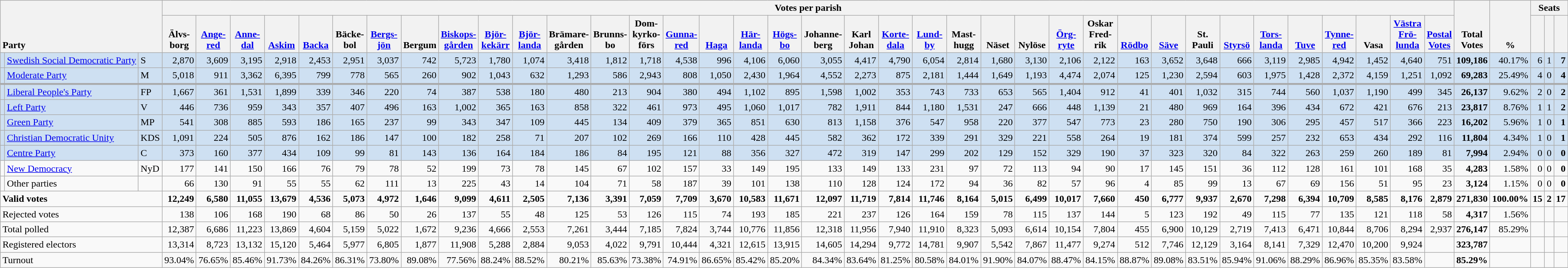<table class="wikitable" border="1" style="text-align:right;">
<tr>
<th style="text-align:left;" valign=bottom rowspan=2 colspan=3>Party</th>
<th colspan=37>Votes per parish</th>
<th align=center valign=bottom rowspan=2 width="50">Total Votes</th>
<th align=center valign=bottom rowspan=2 width="50">%</th>
<th colspan=3>Seats</th>
</tr>
<tr>
<th align=center valign=bottom width="50">Älvs- borg</th>
<th align=center valign=bottom width="50"><a href='#'>Ange- red</a></th>
<th align=center valign=bottom width="50"><a href='#'>Anne- dal</a></th>
<th align=center valign=bottom width="50"><a href='#'>Askim</a></th>
<th align=center valign=bottom width="50"><a href='#'>Backa</a></th>
<th align=center valign=bottom width="50">Bäcke- bol</th>
<th align=center valign=bottom width="50"><a href='#'>Bergs- jön</a></th>
<th align=center valign=bottom width="50">Bergum</th>
<th align=center valign=bottom width="50"><a href='#'>Biskops- gården</a></th>
<th align=center valign=bottom width="50"><a href='#'>Björ- kekärr</a></th>
<th align=center valign=bottom width="50"><a href='#'>Björ- landa</a></th>
<th align=center valign=bottom width="50">Brämare- gården</th>
<th align=center valign=bottom width="50">Brunns- bo</th>
<th align=center valign=bottom width="50">Dom- kyrko- förs</th>
<th align=center valign=bottom width="50"><a href='#'>Gunna- red</a></th>
<th align=center valign=bottom width="50"><a href='#'>Haga</a></th>
<th align=center valign=bottom width="50"><a href='#'>Här- landa</a></th>
<th align=center valign=bottom width="50"><a href='#'>Högs- bo</a></th>
<th align=center valign=bottom width="50">Johanne- berg</th>
<th align=center valign=bottom width="50">Karl Johan</th>
<th align=center valign=bottom width="50"><a href='#'>Korte- dala</a></th>
<th align=center valign=bottom width="50"><a href='#'>Lund- by</a></th>
<th align=center valign=bottom width="50">Mast- hugg</th>
<th align=center valign=bottom width="50">Näset</th>
<th align=center valign=bottom width="50">Nylöse</th>
<th align=center valign=bottom width="50"><a href='#'>Örg- ryte</a></th>
<th align=center valign=bottom width="50">Oskar Fred- rik</th>
<th align=center valign=bottom width="50"><a href='#'>Rödbo</a></th>
<th align=center valign=bottom width="50"><a href='#'>Säve</a></th>
<th align=center valign=bottom width="50">St. Pauli</th>
<th align=center valign=bottom width="50"><a href='#'>Styrsö</a></th>
<th align=center valign=bottom width="50"><a href='#'>Tors- landa</a></th>
<th align=center valign=bottom width="50"><a href='#'>Tuve</a></th>
<th align=center valign=bottom width="50"><a href='#'>Tynne- red</a></th>
<th align=center valign=bottom width="50">Vasa</th>
<th align=center valign=bottom width="50"><a href='#'>Västra Frö- lunda</a></th>
<th align=center valign=bottom width="50"><a href='#'>Postal Votes</a></th>
<th align=center valign=bottom width="20"><small></small></th>
<th align=center valign=bottom width="20"><small><a href='#'></a></small></th>
<th align=center valign=bottom width="20"><small></small></th>
</tr>
<tr style="background:#CEE0F2;">
<td></td>
<td align=left style="white-space: nowrap;"><a href='#'>Swedish Social Democratic Party</a></td>
<td align=left>S</td>
<td>2,870</td>
<td>3,609</td>
<td>3,195</td>
<td>2,918</td>
<td>2,453</td>
<td>2,951</td>
<td>3,037</td>
<td>742</td>
<td>5,723</td>
<td>1,780</td>
<td>1,074</td>
<td>3,418</td>
<td>1,812</td>
<td>1,718</td>
<td>4,538</td>
<td>996</td>
<td>4,106</td>
<td>6,060</td>
<td>3,055</td>
<td>4,417</td>
<td>4,790</td>
<td>6,054</td>
<td>2,814</td>
<td>1,680</td>
<td>3,130</td>
<td>2,106</td>
<td>2,122</td>
<td>163</td>
<td>3,652</td>
<td>3,648</td>
<td>666</td>
<td>3,119</td>
<td>2,985</td>
<td>4,942</td>
<td>1,452</td>
<td>4,640</td>
<td>751</td>
<td><strong>109,186</strong></td>
<td>40.17%</td>
<td>6</td>
<td>1</td>
<td><strong>7</strong></td>
</tr>
<tr style="background:#CEE0F2;">
<td></td>
<td align=left><a href='#'>Moderate Party</a></td>
<td align=left>M</td>
<td>5,018</td>
<td>911</td>
<td>3,362</td>
<td>6,395</td>
<td>799</td>
<td>778</td>
<td>565</td>
<td>260</td>
<td>902</td>
<td>1,043</td>
<td>632</td>
<td>1,293</td>
<td>586</td>
<td>2,943</td>
<td>808</td>
<td>1,050</td>
<td>2,430</td>
<td>1,964</td>
<td>4,552</td>
<td>2,273</td>
<td>875</td>
<td>2,181</td>
<td>1,444</td>
<td>1,649</td>
<td>1,193</td>
<td>4,474</td>
<td>2,074</td>
<td>125</td>
<td>1,230</td>
<td>2,594</td>
<td>603</td>
<td>1,975</td>
<td>1,428</td>
<td>2,372</td>
<td>4,159</td>
<td>1,251</td>
<td>1,092</td>
<td><strong>69,283</strong></td>
<td>25.49%</td>
<td>4</td>
<td>0</td>
<td><strong>4</strong></td>
</tr>
<tr style="background:#CEE0F2; border-top:3px solid darkgray;">
<td></td>
<td align=left><a href='#'>Liberal People's Party</a></td>
<td align=left>FP</td>
<td>1,667</td>
<td>361</td>
<td>1,531</td>
<td>1,899</td>
<td>339</td>
<td>346</td>
<td>220</td>
<td>74</td>
<td>387</td>
<td>538</td>
<td>180</td>
<td>480</td>
<td>213</td>
<td>904</td>
<td>380</td>
<td>494</td>
<td>1,102</td>
<td>895</td>
<td>1,598</td>
<td>1,002</td>
<td>353</td>
<td>743</td>
<td>733</td>
<td>653</td>
<td>565</td>
<td>1,404</td>
<td>912</td>
<td>41</td>
<td>401</td>
<td>1,032</td>
<td>315</td>
<td>744</td>
<td>560</td>
<td>1,037</td>
<td>1,190</td>
<td>499</td>
<td>345</td>
<td><strong>26,137</strong></td>
<td>9.62%</td>
<td>2</td>
<td>0</td>
<td><strong>2</strong></td>
</tr>
<tr style="background:#CEE0F2;">
<td></td>
<td align=left><a href='#'>Left Party</a></td>
<td align=left>V</td>
<td>446</td>
<td>736</td>
<td>959</td>
<td>343</td>
<td>357</td>
<td>407</td>
<td>496</td>
<td>163</td>
<td>1,002</td>
<td>365</td>
<td>163</td>
<td>858</td>
<td>322</td>
<td>461</td>
<td>973</td>
<td>495</td>
<td>1,060</td>
<td>1,017</td>
<td>782</td>
<td>1,911</td>
<td>844</td>
<td>1,180</td>
<td>1,531</td>
<td>247</td>
<td>666</td>
<td>448</td>
<td>1,139</td>
<td>21</td>
<td>480</td>
<td>969</td>
<td>164</td>
<td>396</td>
<td>434</td>
<td>672</td>
<td>421</td>
<td>676</td>
<td>213</td>
<td><strong>23,817</strong></td>
<td>8.76%</td>
<td>1</td>
<td>1</td>
<td><strong>2</strong></td>
</tr>
<tr style="background:#CEE0F2;">
<td></td>
<td align=left><a href='#'>Green Party</a></td>
<td align=left>MP</td>
<td>541</td>
<td>308</td>
<td>885</td>
<td>593</td>
<td>186</td>
<td>165</td>
<td>237</td>
<td>99</td>
<td>343</td>
<td>347</td>
<td>109</td>
<td>445</td>
<td>134</td>
<td>409</td>
<td>379</td>
<td>365</td>
<td>851</td>
<td>630</td>
<td>813</td>
<td>1,158</td>
<td>376</td>
<td>547</td>
<td>958</td>
<td>220</td>
<td>377</td>
<td>547</td>
<td>773</td>
<td>23</td>
<td>280</td>
<td>750</td>
<td>190</td>
<td>306</td>
<td>295</td>
<td>457</td>
<td>517</td>
<td>366</td>
<td>223</td>
<td><strong>16,202</strong></td>
<td>5.96%</td>
<td>1</td>
<td>0</td>
<td><strong>1</strong></td>
</tr>
<tr style="background:#CEE0F2;">
<td></td>
<td align=left><a href='#'>Christian Democratic Unity</a></td>
<td align=left>KDS</td>
<td>1,091</td>
<td>224</td>
<td>505</td>
<td>876</td>
<td>162</td>
<td>186</td>
<td>147</td>
<td>100</td>
<td>182</td>
<td>258</td>
<td>71</td>
<td>207</td>
<td>102</td>
<td>269</td>
<td>166</td>
<td>110</td>
<td>428</td>
<td>445</td>
<td>582</td>
<td>362</td>
<td>172</td>
<td>339</td>
<td>291</td>
<td>329</td>
<td>221</td>
<td>558</td>
<td>264</td>
<td>19</td>
<td>181</td>
<td>374</td>
<td>599</td>
<td>257</td>
<td>232</td>
<td>653</td>
<td>434</td>
<td>292</td>
<td>116</td>
<td><strong>11,804</strong></td>
<td>4.34%</td>
<td>1</td>
<td>0</td>
<td><strong>1</strong></td>
</tr>
<tr style="background:#CEE0F2;">
<td></td>
<td align=left><a href='#'>Centre Party</a></td>
<td align=left>C</td>
<td>373</td>
<td>160</td>
<td>377</td>
<td>434</td>
<td>109</td>
<td>99</td>
<td>81</td>
<td>143</td>
<td>136</td>
<td>164</td>
<td>184</td>
<td>186</td>
<td>84</td>
<td>195</td>
<td>121</td>
<td>88</td>
<td>356</td>
<td>327</td>
<td>472</td>
<td>319</td>
<td>147</td>
<td>299</td>
<td>202</td>
<td>129</td>
<td>152</td>
<td>329</td>
<td>190</td>
<td>37</td>
<td>323</td>
<td>320</td>
<td>84</td>
<td>322</td>
<td>263</td>
<td>259</td>
<td>260</td>
<td>189</td>
<td>81</td>
<td><strong>7,994</strong></td>
<td>2.94%</td>
<td>0</td>
<td>0</td>
<td><strong>0</strong></td>
</tr>
<tr>
<td></td>
<td align=left><a href='#'>New Democracy</a></td>
<td align=left>NyD</td>
<td>177</td>
<td>141</td>
<td>150</td>
<td>166</td>
<td>76</td>
<td>79</td>
<td>78</td>
<td>52</td>
<td>199</td>
<td>73</td>
<td>78</td>
<td>145</td>
<td>67</td>
<td>102</td>
<td>157</td>
<td>33</td>
<td>149</td>
<td>195</td>
<td>133</td>
<td>149</td>
<td>133</td>
<td>231</td>
<td>97</td>
<td>72</td>
<td>113</td>
<td>94</td>
<td>90</td>
<td>17</td>
<td>145</td>
<td>151</td>
<td>36</td>
<td>112</td>
<td>128</td>
<td>161</td>
<td>101</td>
<td>168</td>
<td>35</td>
<td><strong>4,283</strong></td>
<td>1.58%</td>
<td>0</td>
<td>0</td>
<td><strong>0</strong></td>
</tr>
<tr>
<td></td>
<td align=left>Other parties</td>
<td></td>
<td>66</td>
<td>130</td>
<td>91</td>
<td>55</td>
<td>55</td>
<td>62</td>
<td>111</td>
<td>13</td>
<td>225</td>
<td>43</td>
<td>14</td>
<td>104</td>
<td>71</td>
<td>58</td>
<td>187</td>
<td>39</td>
<td>101</td>
<td>138</td>
<td>110</td>
<td>128</td>
<td>124</td>
<td>172</td>
<td>94</td>
<td>36</td>
<td>82</td>
<td>57</td>
<td>96</td>
<td>4</td>
<td>85</td>
<td>99</td>
<td>13</td>
<td>67</td>
<td>69</td>
<td>156</td>
<td>51</td>
<td>95</td>
<td>23</td>
<td><strong>3,124</strong></td>
<td>1.15%</td>
<td>0</td>
<td>0</td>
<td><strong>0</strong></td>
</tr>
<tr style="font-weight:bold">
<td align=left colspan=3>Valid votes</td>
<td>12,249</td>
<td>6,580</td>
<td>11,055</td>
<td>13,679</td>
<td>4,536</td>
<td>5,073</td>
<td>4,972</td>
<td>1,646</td>
<td>9,099</td>
<td>4,611</td>
<td>2,505</td>
<td>7,136</td>
<td>3,391</td>
<td>7,059</td>
<td>7,709</td>
<td>3,670</td>
<td>10,583</td>
<td>11,671</td>
<td>12,097</td>
<td>11,719</td>
<td>7,814</td>
<td>11,746</td>
<td>8,164</td>
<td>5,015</td>
<td>6,499</td>
<td>10,017</td>
<td>7,660</td>
<td>450</td>
<td>6,777</td>
<td>9,937</td>
<td>2,670</td>
<td>7,298</td>
<td>6,394</td>
<td>10,709</td>
<td>8,585</td>
<td>8,176</td>
<td>2,879</td>
<td>271,830</td>
<td>100.00%</td>
<td>15</td>
<td>2</td>
<td>17</td>
</tr>
<tr>
<td align=left colspan=3>Rejected votes</td>
<td>138</td>
<td>106</td>
<td>168</td>
<td>190</td>
<td>68</td>
<td>86</td>
<td>50</td>
<td>26</td>
<td>137</td>
<td>55</td>
<td>48</td>
<td>125</td>
<td>53</td>
<td>126</td>
<td>115</td>
<td>74</td>
<td>193</td>
<td>185</td>
<td>221</td>
<td>237</td>
<td>126</td>
<td>164</td>
<td>159</td>
<td>78</td>
<td>115</td>
<td>137</td>
<td>144</td>
<td>5</td>
<td>123</td>
<td>192</td>
<td>49</td>
<td>115</td>
<td>77</td>
<td>135</td>
<td>121</td>
<td>118</td>
<td>58</td>
<td><strong>4,317</strong></td>
<td>1.56%</td>
<td></td>
<td></td>
<td></td>
</tr>
<tr>
<td align=left colspan=3>Total polled</td>
<td>12,387</td>
<td>6,686</td>
<td>11,223</td>
<td>13,869</td>
<td>4,604</td>
<td>5,159</td>
<td>5,022</td>
<td>1,672</td>
<td>9,236</td>
<td>4,666</td>
<td>2,553</td>
<td>7,261</td>
<td>3,444</td>
<td>7,185</td>
<td>7,824</td>
<td>3,744</td>
<td>10,776</td>
<td>11,856</td>
<td>12,318</td>
<td>11,956</td>
<td>7,940</td>
<td>11,910</td>
<td>8,323</td>
<td>5,093</td>
<td>6,614</td>
<td>10,154</td>
<td>7,804</td>
<td>455</td>
<td>6,900</td>
<td>10,129</td>
<td>2,719</td>
<td>7,413</td>
<td>6,471</td>
<td>10,844</td>
<td>8,706</td>
<td>8,294</td>
<td>2,937</td>
<td><strong>276,147</strong></td>
<td>85.29%</td>
<td></td>
<td></td>
<td></td>
</tr>
<tr>
<td align=left colspan=3>Registered electors</td>
<td>13,314</td>
<td>8,723</td>
<td>13,132</td>
<td>15,120</td>
<td>5,464</td>
<td>5,977</td>
<td>6,805</td>
<td>1,877</td>
<td>11,908</td>
<td>5,288</td>
<td>2,884</td>
<td>9,053</td>
<td>4,022</td>
<td>9,791</td>
<td>10,444</td>
<td>4,321</td>
<td>12,615</td>
<td>13,915</td>
<td>14,605</td>
<td>14,294</td>
<td>9,772</td>
<td>14,781</td>
<td>9,907</td>
<td>5,542</td>
<td>7,867</td>
<td>11,477</td>
<td>9,274</td>
<td>512</td>
<td>7,746</td>
<td>12,129</td>
<td>3,164</td>
<td>8,141</td>
<td>7,329</td>
<td>12,470</td>
<td>10,200</td>
<td>9,924</td>
<td></td>
<td><strong>323,787</strong></td>
<td></td>
<td></td>
<td></td>
<td></td>
</tr>
<tr>
<td align=left colspan=3>Turnout</td>
<td>93.04%</td>
<td>76.65%</td>
<td>85.46%</td>
<td>91.73%</td>
<td>84.26%</td>
<td>86.31%</td>
<td>73.80%</td>
<td>89.08%</td>
<td>77.56%</td>
<td>88.24%</td>
<td>88.52%</td>
<td>80.21%</td>
<td>85.63%</td>
<td>73.38%</td>
<td>74.91%</td>
<td>86.65%</td>
<td>85.42%</td>
<td>85.20%</td>
<td>84.34%</td>
<td>83.64%</td>
<td>81.25%</td>
<td>80.58%</td>
<td>84.01%</td>
<td>91.90%</td>
<td>84.07%</td>
<td>88.47%</td>
<td>84.15%</td>
<td>88.87%</td>
<td>89.08%</td>
<td>83.51%</td>
<td>85.94%</td>
<td>91.06%</td>
<td>88.29%</td>
<td>86.96%</td>
<td>85.35%</td>
<td>83.58%</td>
<td></td>
<td><strong>85.29%</strong></td>
<td></td>
<td></td>
<td></td>
<td></td>
</tr>
</table>
